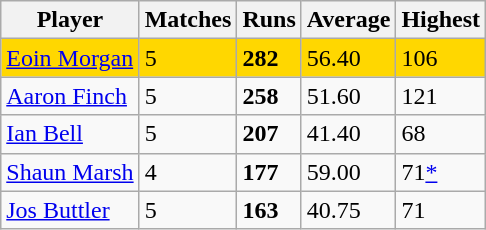<table class="wikitable">
<tr>
<th>Player</th>
<th>Matches</th>
<th>Runs</th>
<th>Average</th>
<th>Highest</th>
</tr>
<tr style="background:gold">
<td> <a href='#'>Eoin Morgan</a></td>
<td>5</td>
<td><strong>282</strong></td>
<td>56.40</td>
<td>106</td>
</tr>
<tr>
<td> <a href='#'>Aaron Finch</a></td>
<td>5</td>
<td><strong>258</strong></td>
<td>51.60</td>
<td>121</td>
</tr>
<tr>
<td> <a href='#'>Ian Bell</a></td>
<td>5</td>
<td><strong>207</strong></td>
<td>41.40</td>
<td>68</td>
</tr>
<tr>
<td> <a href='#'>Shaun Marsh</a></td>
<td>4</td>
<td><strong>177</strong></td>
<td>59.00</td>
<td>71<a href='#'>*</a></td>
</tr>
<tr>
<td> <a href='#'>Jos Buttler</a></td>
<td>5</td>
<td><strong>163</strong></td>
<td>40.75</td>
<td>71</td>
</tr>
</table>
